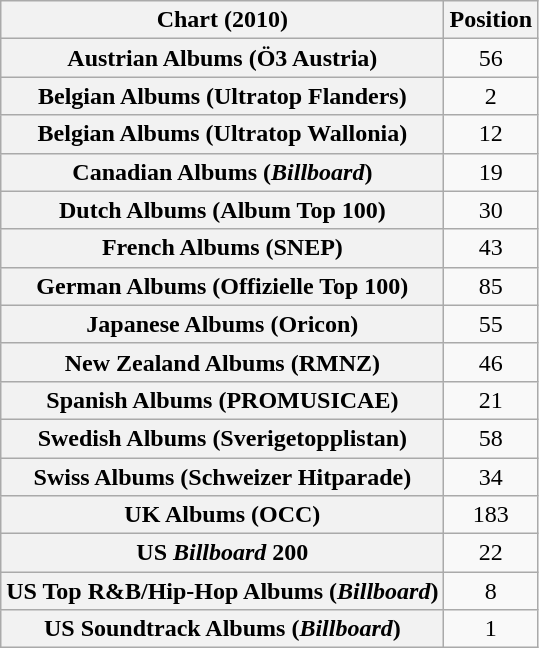<table class="wikitable sortable plainrowheaders" style="text-align:center">
<tr>
<th scope="col">Chart (2010)</th>
<th scope="col">Position</th>
</tr>
<tr>
<th scope="row">Austrian Albums (Ö3 Austria)</th>
<td>56</td>
</tr>
<tr>
<th scope="row">Belgian Albums (Ultratop Flanders)</th>
<td>2</td>
</tr>
<tr>
<th scope="row">Belgian Albums (Ultratop Wallonia)</th>
<td>12</td>
</tr>
<tr>
<th scope="row">Canadian Albums (<em>Billboard</em>)</th>
<td>19</td>
</tr>
<tr>
<th scope="row">Dutch Albums (Album Top 100)</th>
<td>30</td>
</tr>
<tr>
<th scope="row">French Albums (SNEP)</th>
<td>43</td>
</tr>
<tr>
<th scope="row">German Albums (Offizielle Top 100)</th>
<td>85</td>
</tr>
<tr>
<th scope="row">Japanese Albums (Oricon)</th>
<td>55</td>
</tr>
<tr>
<th scope="row">New Zealand Albums (RMNZ)</th>
<td>46</td>
</tr>
<tr>
<th scope="row">Spanish Albums (PROMUSICAE)</th>
<td>21</td>
</tr>
<tr>
<th scope="row">Swedish Albums (Sverigetopplistan)</th>
<td>58</td>
</tr>
<tr>
<th scope="row">Swiss Albums (Schweizer Hitparade)</th>
<td>34</td>
</tr>
<tr>
<th scope="row">UK Albums (OCC)</th>
<td>183</td>
</tr>
<tr>
<th scope="row">US <em>Billboard</em> 200</th>
<td>22</td>
</tr>
<tr>
<th scope="row">US Top R&B/Hip-Hop Albums (<em>Billboard</em>)</th>
<td>8</td>
</tr>
<tr>
<th scope="row">US Soundtrack Albums (<em>Billboard</em>)</th>
<td>1</td>
</tr>
</table>
